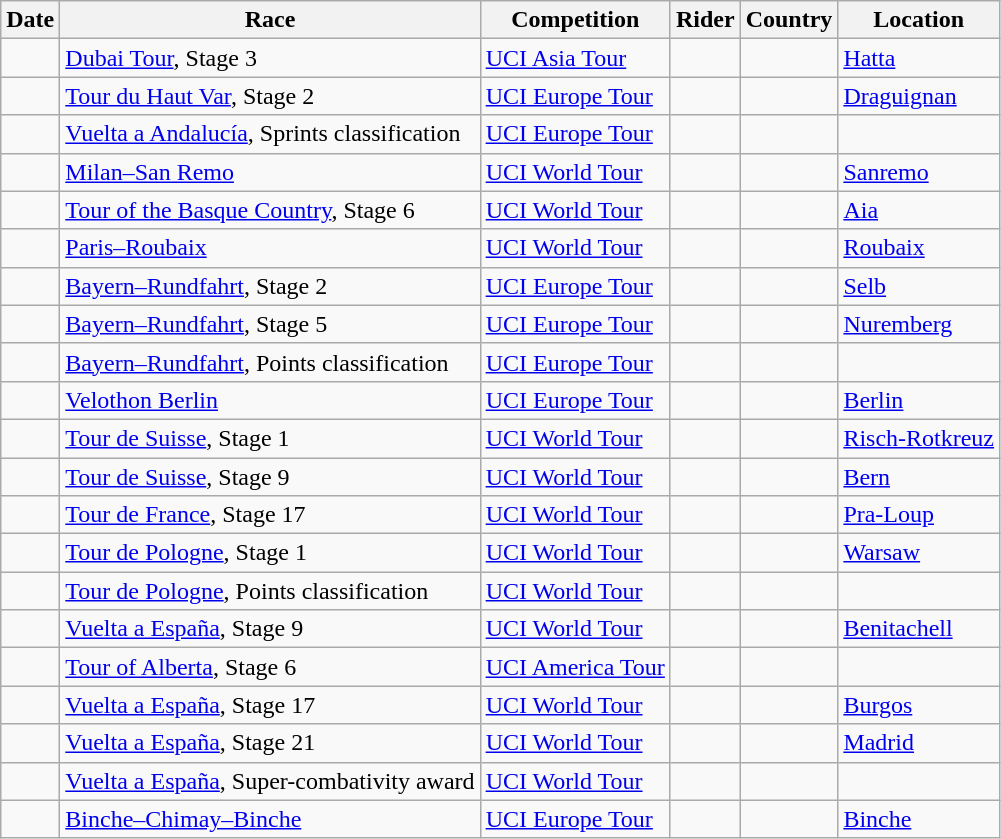<table class="wikitable sortable">
<tr>
<th>Date</th>
<th>Race</th>
<th>Competition</th>
<th>Rider</th>
<th>Country</th>
<th>Location</th>
</tr>
<tr>
<td></td>
<td><a href='#'>Dubai Tour</a>, Stage 3</td>
<td><a href='#'>UCI Asia Tour</a></td>
<td></td>
<td></td>
<td><a href='#'>Hatta</a></td>
</tr>
<tr>
<td></td>
<td><a href='#'>Tour du Haut Var</a>, Stage 2</td>
<td><a href='#'>UCI Europe Tour</a></td>
<td></td>
<td></td>
<td><a href='#'>Draguignan</a></td>
</tr>
<tr>
<td></td>
<td><a href='#'>Vuelta a Andalucía</a>, Sprints classification</td>
<td><a href='#'>UCI Europe Tour</a></td>
<td></td>
<td></td>
<td></td>
</tr>
<tr>
<td></td>
<td><a href='#'>Milan–San Remo</a></td>
<td><a href='#'>UCI World Tour</a></td>
<td></td>
<td></td>
<td><a href='#'>Sanremo</a></td>
</tr>
<tr>
<td></td>
<td><a href='#'>Tour of the Basque Country</a>, Stage 6</td>
<td><a href='#'>UCI World Tour</a></td>
<td></td>
<td></td>
<td><a href='#'>Aia</a></td>
</tr>
<tr>
<td></td>
<td><a href='#'>Paris–Roubaix</a></td>
<td><a href='#'>UCI World Tour</a></td>
<td></td>
<td></td>
<td><a href='#'>Roubaix</a></td>
</tr>
<tr>
<td></td>
<td><a href='#'>Bayern–Rundfahrt</a>, Stage 2</td>
<td><a href='#'>UCI Europe Tour</a></td>
<td></td>
<td></td>
<td><a href='#'>Selb</a></td>
</tr>
<tr>
<td></td>
<td><a href='#'>Bayern–Rundfahrt</a>, Stage 5</td>
<td><a href='#'>UCI Europe Tour</a></td>
<td></td>
<td></td>
<td><a href='#'>Nuremberg</a></td>
</tr>
<tr>
<td></td>
<td><a href='#'>Bayern–Rundfahrt</a>, Points classification</td>
<td><a href='#'>UCI Europe Tour</a></td>
<td></td>
<td></td>
<td></td>
</tr>
<tr>
<td></td>
<td><a href='#'>Velothon Berlin</a></td>
<td><a href='#'>UCI Europe Tour</a></td>
<td></td>
<td></td>
<td><a href='#'>Berlin</a></td>
</tr>
<tr>
<td></td>
<td><a href='#'>Tour de Suisse</a>, Stage 1</td>
<td><a href='#'>UCI World Tour</a></td>
<td></td>
<td></td>
<td><a href='#'>Risch-Rotkreuz</a></td>
</tr>
<tr>
<td></td>
<td><a href='#'>Tour de Suisse</a>, Stage 9</td>
<td><a href='#'>UCI World Tour</a></td>
<td></td>
<td></td>
<td><a href='#'>Bern</a></td>
</tr>
<tr>
<td></td>
<td><a href='#'>Tour de France</a>, Stage 17</td>
<td><a href='#'>UCI World Tour</a></td>
<td></td>
<td></td>
<td><a href='#'>Pra-Loup</a></td>
</tr>
<tr>
<td></td>
<td><a href='#'>Tour de Pologne</a>, Stage 1</td>
<td><a href='#'>UCI World Tour</a></td>
<td></td>
<td></td>
<td><a href='#'>Warsaw</a></td>
</tr>
<tr>
<td></td>
<td><a href='#'>Tour de Pologne</a>, Points classification</td>
<td><a href='#'>UCI World Tour</a></td>
<td></td>
<td></td>
<td></td>
</tr>
<tr>
<td></td>
<td><a href='#'>Vuelta a España</a>, Stage 9</td>
<td><a href='#'>UCI World Tour</a></td>
<td></td>
<td></td>
<td><a href='#'>Benitachell</a></td>
</tr>
<tr>
<td></td>
<td><a href='#'>Tour of Alberta</a>, Stage 6</td>
<td><a href='#'>UCI America Tour</a></td>
<td></td>
<td></td>
<td></td>
</tr>
<tr>
<td></td>
<td><a href='#'>Vuelta a España</a>, Stage 17</td>
<td><a href='#'>UCI World Tour</a></td>
<td></td>
<td></td>
<td><a href='#'>Burgos</a></td>
</tr>
<tr>
<td></td>
<td><a href='#'>Vuelta a España</a>, Stage 21</td>
<td><a href='#'>UCI World Tour</a></td>
<td></td>
<td></td>
<td><a href='#'>Madrid</a></td>
</tr>
<tr>
<td></td>
<td><a href='#'>Vuelta a España</a>, Super-combativity award</td>
<td><a href='#'>UCI World Tour</a></td>
<td></td>
<td></td>
<td></td>
</tr>
<tr>
<td></td>
<td><a href='#'>Binche–Chimay–Binche</a></td>
<td><a href='#'>UCI Europe Tour</a></td>
<td></td>
<td></td>
<td><a href='#'>Binche</a></td>
</tr>
</table>
